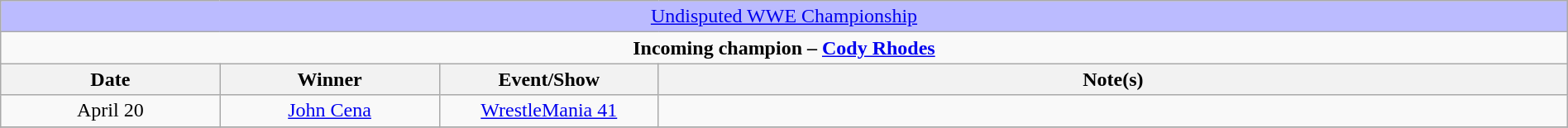<table class="wikitable" style="text-align:center; width:100%;">
<tr style="background:#BBF;">
<td colspan="4" style="text-align: center;"><a href='#'>Undisputed WWE Championship</a></td>
</tr>
<tr>
<td colspan="4" style="text-align: center;"><strong>Incoming champion – <a href='#'>Cody Rhodes</a></strong></td>
</tr>
<tr>
<th width="14%">Date</th>
<th width="14%">Winner</th>
<th width="14%">Event/Show</th>
<th width="58%">Note(s)</th>
</tr>
<tr>
<td>April 20</td>
<td><a href='#'>John Cena</a></td>
<td><a href='#'>WrestleMania 41</a><br></td>
<td></td>
</tr>
<tr>
</tr>
</table>
